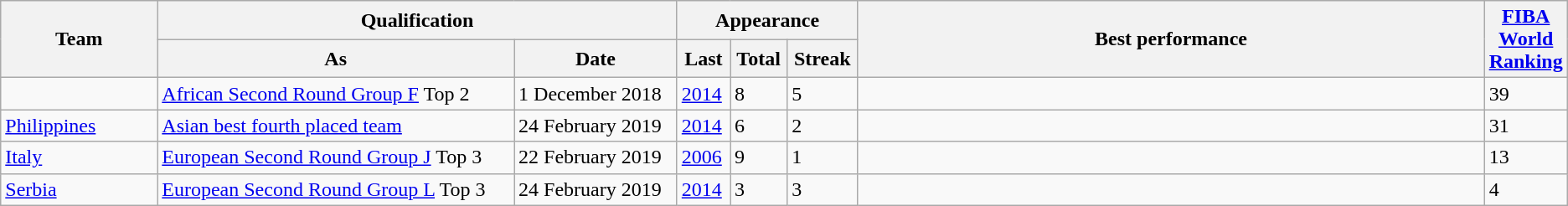<table class="wikitable">
<tr>
<th width=10% rowspan=2>Team</th>
<th colspan=2>Qualification</th>
<th colspan=3>Appearance</th>
<th width=40% rowspan=2>Best performance</th>
<th width=1% rowspan=2><a href='#'>FIBA World Ranking</a></th>
</tr>
<tr>
<th>As</th>
<th>Date</th>
<th>Last</th>
<th>Total</th>
<th>Streak</th>
</tr>
<tr>
<td align=left></td>
<td align=left><a href='#'>African Second Round Group F</a> Top 2</td>
<td>1 December 2018</td>
<td><a href='#'>2014</a></td>
<td>8</td>
<td>5</td>
<td align=left></td>
<td>39</td>
</tr>
<tr>
<td align=left> <a href='#'>Philippines</a></td>
<td align=left><a href='#'>Asian best fourth placed team</a></td>
<td>24 February 2019</td>
<td><a href='#'>2014</a></td>
<td>6</td>
<td>2</td>
<td align=left></td>
<td>31</td>
</tr>
<tr>
<td align=left> <a href='#'>Italy</a></td>
<td align=left><a href='#'>European Second Round Group J</a> Top 3</td>
<td>22 February 2019</td>
<td><a href='#'>2006</a></td>
<td>9</td>
<td>1</td>
<td align=left></td>
<td>13</td>
</tr>
<tr>
<td align=left> <a href='#'>Serbia</a></td>
<td align=left><a href='#'>European Second Round Group L</a> Top 3</td>
<td>24 February 2019</td>
<td><a href='#'>2014</a></td>
<td>3</td>
<td>3</td>
<td align=left></td>
<td>4</td>
</tr>
</table>
